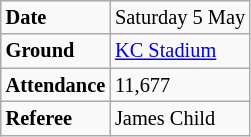<table class="wikitable" style="font-size:85%;">
<tr>
<td><strong>Date</strong></td>
<td>Saturday 5 May</td>
</tr>
<tr>
<td><strong>Ground</strong></td>
<td><a href='#'>KC Stadium</a></td>
</tr>
<tr>
<td><strong>Attendance</strong></td>
<td>11,677</td>
</tr>
<tr>
<td><strong>Referee</strong></td>
<td>James Child</td>
</tr>
</table>
